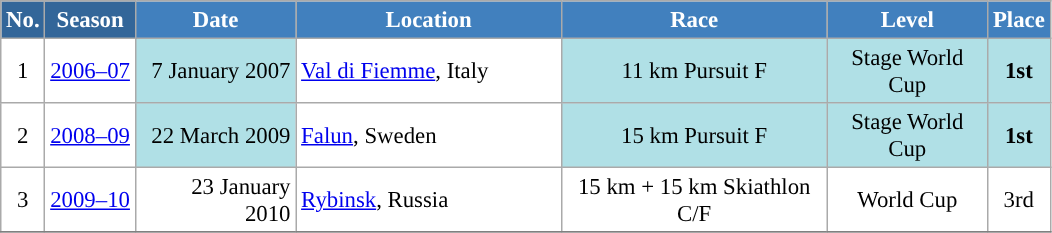<table class="wikitable sortable" style="font-size:95%; text-align:center; border:grey solid 1px; border-collapse:collapse; background:#ffffff;">
<tr style="background:#efefef;">
<th style="background-color:#369; color:white;">No.</th>
<th style="background-color:#369; color:white;">Season</th>
<th style="background-color:#4180be; color:white; width:100px;">Date</th>
<th style="background-color:#4180be; color:white; width:170px;">Location</th>
<th style="background-color:#4180be; color:white; width:170px;">Race</th>
<th style="background-color:#4180be; color:white; width:100px;">Level</th>
<th style="background-color:#4180be; color:white;">Place</th>
</tr>
<tr>
<td align=center>1</td>
<td rowspan=1 align=center><a href='#'>2006–07</a></td>
<td bgcolor="#BOEOE6" align=right>7 January 2007</td>
<td align=left> <a href='#'>Val di Fiemme</a>, Italy</td>
<td bgcolor="#BOEOE6">11 km Pursuit F</td>
<td bgcolor="#BOEOE6">Stage World Cup</td>
<td bgcolor="#BOEOE6"><strong>1st</strong></td>
</tr>
<tr>
<td align=center>2</td>
<td rowspan=1 align=center><a href='#'>2008–09</a></td>
<td bgcolor="#BOEOE6" align=right>22 March 2009</td>
<td align=left> <a href='#'>Falun</a>, Sweden</td>
<td bgcolor="#BOEOE6">15 km Pursuit F</td>
<td bgcolor="#BOEOE6">Stage World Cup</td>
<td bgcolor="#BOEOE6"><strong>1st</strong></td>
</tr>
<tr>
<td align=center>3</td>
<td rowspan=1 align=center><a href='#'>2009–10</a></td>
<td align=right>23 January 2010</td>
<td align=left> <a href='#'>Rybinsk</a>, Russia</td>
<td>15 km + 15 km Skiathlon C/F</td>
<td>World Cup</td>
<td>3rd</td>
</tr>
<tr>
</tr>
</table>
